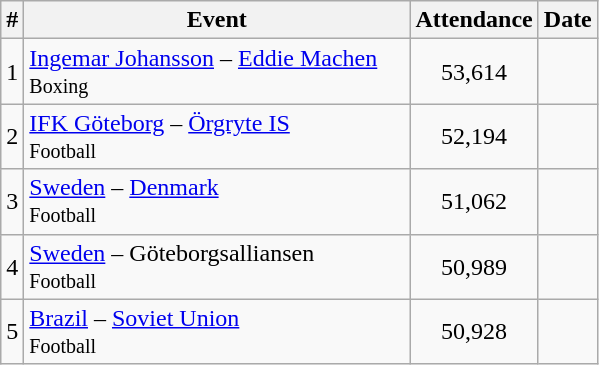<table class="wikitable sortable" style="text-align:center;">
<tr align=center>
<th>#</th>
<th width=250>Event</th>
<th>Attendance</th>
<th>Date</th>
</tr>
<tr>
<td>1</td>
<td align=left><a href='#'>Ingemar Johansson</a> – <a href='#'>Eddie Machen</a><br><small>Boxing</small></td>
<td>53,614</td>
<td></td>
</tr>
<tr>
<td>2</td>
<td align=left><a href='#'>IFK Göteborg</a> – <a href='#'>Örgryte IS</a><br><small>Football</small></td>
<td>52,194</td>
<td></td>
</tr>
<tr>
<td>3</td>
<td align=left><a href='#'>Sweden</a> – <a href='#'>Denmark</a><br><small>Football</small></td>
<td>51,062</td>
<td></td>
</tr>
<tr>
<td>4</td>
<td align=left><a href='#'>Sweden</a> – Göteborgsalliansen<br><small>Football</small></td>
<td>50,989</td>
<td></td>
</tr>
<tr>
<td>5</td>
<td align=left><a href='#'>Brazil</a> – <a href='#'>Soviet Union</a><br><small>Football</small></td>
<td>50,928</td>
<td></td>
</tr>
</table>
